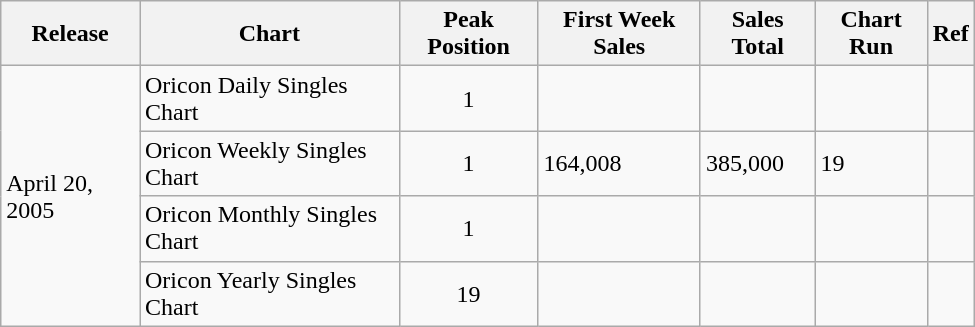<table class="wikitable" width="650px">
<tr>
<th>Release</th>
<th>Chart</th>
<th>Peak Position</th>
<th>First Week Sales</th>
<th>Sales Total</th>
<th>Chart Run</th>
<th>Ref</th>
</tr>
<tr>
<td rowspan="4">April 20, 2005</td>
<td>Oricon Daily Singles Chart</td>
<td align="center">1</td>
<td></td>
<td></td>
<td></td>
<td></td>
</tr>
<tr>
<td>Oricon Weekly Singles Chart</td>
<td align="center">1</td>
<td>164,008</td>
<td>385,000</td>
<td>19</td>
<td></td>
</tr>
<tr>
<td>Oricon Monthly Singles Chart</td>
<td align="center">1</td>
<td></td>
<td></td>
<td></td>
<td></td>
</tr>
<tr>
<td>Oricon Yearly Singles Chart</td>
<td align="center">19</td>
<td></td>
<td></td>
<td></td>
<td></td>
</tr>
</table>
